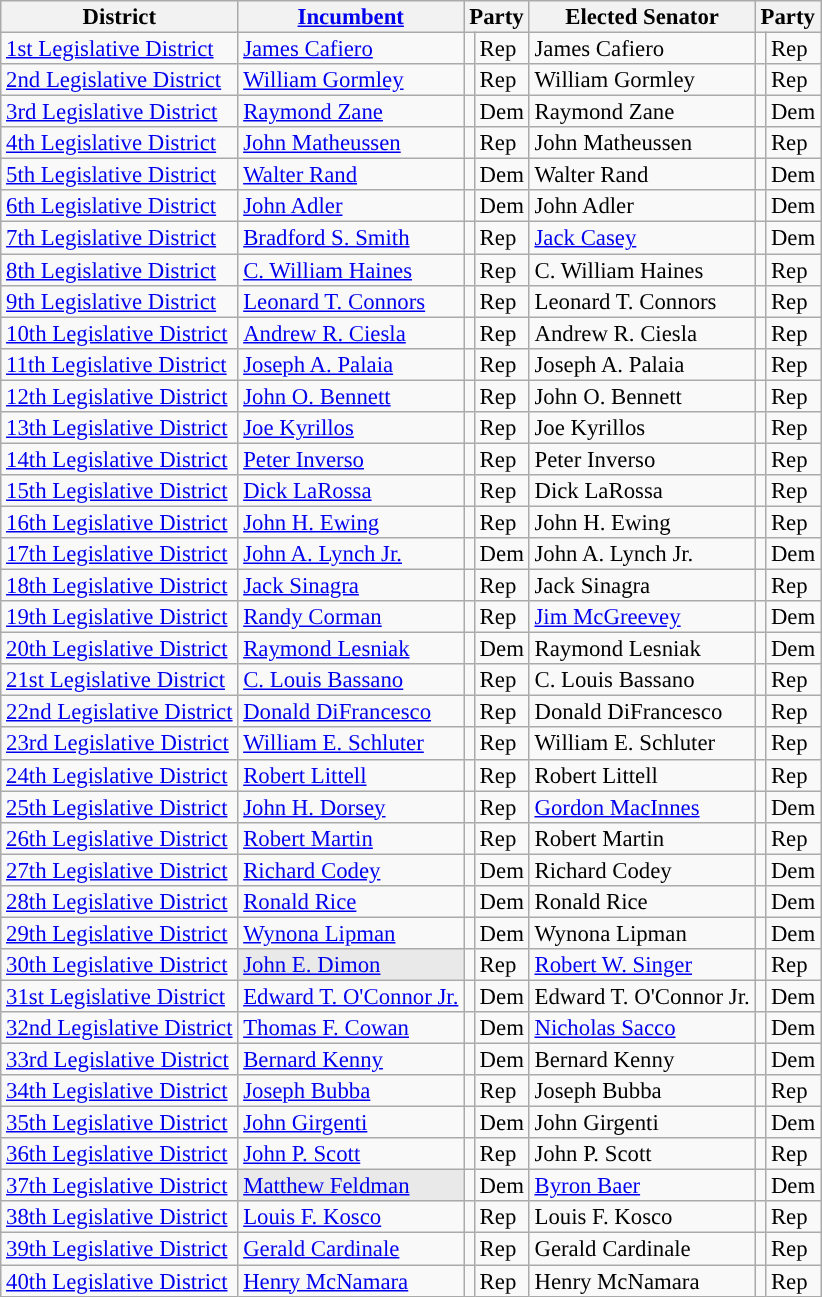<table class="sortable wikitable" style="font-size:95%;line-height:14px;">
<tr>
<th>District</th>
<th class="unsortable"><a href='#'>Incumbent</a></th>
<th colspan="2">Party</th>
<th class="unsortable">Elected Senator</th>
<th colspan="2">Party</th>
</tr>
<tr>
<td><a href='#'>1st Legislative District</a></td>
<td><a href='#'>James Cafiero</a></td>
<td style="background:"></td>
<td>Rep</td>
<td>James Cafiero</td>
<td style="background:"></td>
<td>Rep</td>
</tr>
<tr>
<td><a href='#'>2nd Legislative District</a></td>
<td><a href='#'>William Gormley</a></td>
<td style="background:"></td>
<td>Rep</td>
<td>William Gormley</td>
<td style="background:"></td>
<td>Rep</td>
</tr>
<tr>
<td><a href='#'>3rd Legislative District</a></td>
<td><a href='#'>Raymond Zane</a></td>
<td style="background:"></td>
<td>Dem</td>
<td>Raymond Zane</td>
<td style="background:"></td>
<td>Dem</td>
</tr>
<tr>
<td><a href='#'>4th Legislative District</a></td>
<td><a href='#'>John Matheussen</a></td>
<td style="background:"></td>
<td>Rep</td>
<td>John Matheussen</td>
<td style="background:"></td>
<td>Rep</td>
</tr>
<tr>
<td><a href='#'>5th Legislative District</a></td>
<td><a href='#'>Walter Rand</a></td>
<td style="background:"></td>
<td>Dem</td>
<td>Walter Rand</td>
<td style="background:"></td>
<td>Dem</td>
</tr>
<tr>
<td><a href='#'>6th Legislative District</a></td>
<td><a href='#'>John Adler</a></td>
<td style="background:"></td>
<td>Dem</td>
<td>John Adler</td>
<td style="background:"></td>
<td>Dem</td>
</tr>
<tr>
<td><a href='#'>7th Legislative District</a></td>
<td><a href='#'>Bradford S. Smith</a></td>
<td style="background:"></td>
<td>Rep</td>
<td><a href='#'>Jack Casey</a></td>
<td style="background:"></td>
<td>Dem</td>
</tr>
<tr>
<td><a href='#'>8th Legislative District</a></td>
<td><a href='#'>C. William Haines</a></td>
<td style="background:"></td>
<td>Rep</td>
<td>C. William Haines</td>
<td style="background:"></td>
<td>Rep</td>
</tr>
<tr>
<td><a href='#'>9th Legislative District</a></td>
<td><a href='#'>Leonard T. Connors</a></td>
<td style="background:"></td>
<td>Rep</td>
<td>Leonard T. Connors</td>
<td style="background:"></td>
<td>Rep</td>
</tr>
<tr>
<td><a href='#'>10th Legislative District</a></td>
<td><a href='#'>Andrew R. Ciesla</a></td>
<td style="background:"></td>
<td>Rep</td>
<td>Andrew R. Ciesla</td>
<td style="background:"></td>
<td>Rep</td>
</tr>
<tr>
<td><a href='#'>11th Legislative District</a></td>
<td><a href='#'>Joseph A. Palaia</a></td>
<td style="background:"></td>
<td>Rep</td>
<td>Joseph A. Palaia</td>
<td style="background:"></td>
<td>Rep</td>
</tr>
<tr>
<td><a href='#'>12th Legislative District</a></td>
<td><a href='#'>John O. Bennett</a></td>
<td style="background:"></td>
<td>Rep</td>
<td>John O. Bennett</td>
<td style="background:"></td>
<td>Rep</td>
</tr>
<tr>
<td><a href='#'>13th Legislative District</a></td>
<td><a href='#'>Joe Kyrillos</a></td>
<td style="background:"></td>
<td>Rep</td>
<td>Joe Kyrillos</td>
<td style="background:"></td>
<td>Rep</td>
</tr>
<tr>
<td><a href='#'>14th Legislative District</a></td>
<td><a href='#'>Peter Inverso</a></td>
<td style="background:"></td>
<td>Rep</td>
<td>Peter Inverso</td>
<td style="background:"></td>
<td>Rep</td>
</tr>
<tr>
<td><a href='#'>15th Legislative District</a></td>
<td><a href='#'>Dick LaRossa</a></td>
<td style="background:"></td>
<td>Rep</td>
<td>Dick LaRossa</td>
<td style="background:"></td>
<td>Rep</td>
</tr>
<tr>
<td><a href='#'>16th Legislative District</a></td>
<td><a href='#'>John H. Ewing</a></td>
<td style="background:"></td>
<td>Rep</td>
<td>John H. Ewing</td>
<td style="background:"></td>
<td>Rep</td>
</tr>
<tr>
<td><a href='#'>17th Legislative District</a></td>
<td><a href='#'>John A. Lynch Jr.</a></td>
<td style="background:"></td>
<td>Dem</td>
<td>John A. Lynch Jr.</td>
<td style="background:"></td>
<td>Dem</td>
</tr>
<tr>
<td><a href='#'>18th Legislative District</a></td>
<td><a href='#'>Jack Sinagra</a></td>
<td style="background:"></td>
<td>Rep</td>
<td>Jack Sinagra</td>
<td style="background:"></td>
<td>Rep</td>
</tr>
<tr>
<td><a href='#'>19th Legislative District</a></td>
<td><a href='#'>Randy Corman</a></td>
<td style="background:"></td>
<td>Rep</td>
<td><a href='#'>Jim McGreevey</a></td>
<td style="background:"></td>
<td>Dem</td>
</tr>
<tr>
<td><a href='#'>20th Legislative District</a></td>
<td><a href='#'>Raymond Lesniak</a></td>
<td style="background:"></td>
<td>Dem</td>
<td>Raymond Lesniak</td>
<td style="background:"></td>
<td>Dem</td>
</tr>
<tr>
<td><a href='#'>21st Legislative District</a></td>
<td><a href='#'>C. Louis Bassano</a></td>
<td style="background:"></td>
<td>Rep</td>
<td>C. Louis Bassano</td>
<td style="background:"></td>
<td>Rep</td>
</tr>
<tr>
<td><a href='#'>22nd Legislative District</a></td>
<td><a href='#'>Donald DiFrancesco</a></td>
<td style="background:"></td>
<td>Rep</td>
<td>Donald DiFrancesco</td>
<td style="background:"></td>
<td>Rep</td>
</tr>
<tr>
<td><a href='#'>23rd Legislative District</a></td>
<td><a href='#'>William E. Schluter</a></td>
<td style="background:"></td>
<td>Rep</td>
<td>William E. Schluter</td>
<td style="background:"></td>
<td>Rep</td>
</tr>
<tr>
<td><a href='#'>24th Legislative District</a></td>
<td><a href='#'>Robert Littell</a></td>
<td style="background:"></td>
<td>Rep</td>
<td>Robert Littell</td>
<td style="background:"></td>
<td>Rep</td>
</tr>
<tr>
<td><a href='#'>25th Legislative District</a></td>
<td><a href='#'>John H. Dorsey</a></td>
<td style="background:"></td>
<td>Rep</td>
<td><a href='#'>Gordon MacInnes</a></td>
<td style="background:"></td>
<td>Dem</td>
</tr>
<tr>
<td><a href='#'>26th Legislative District</a></td>
<td><a href='#'>Robert Martin</a></td>
<td style="background:"></td>
<td>Rep</td>
<td>Robert Martin</td>
<td style="background:"></td>
<td>Rep</td>
</tr>
<tr>
<td><a href='#'>27th Legislative District</a></td>
<td><a href='#'>Richard Codey</a></td>
<td style="background:"></td>
<td>Dem</td>
<td>Richard Codey</td>
<td style="background:"></td>
<td>Dem</td>
</tr>
<tr>
<td><a href='#'>28th Legislative District</a></td>
<td><a href='#'>Ronald Rice</a></td>
<td style="background:"></td>
<td>Dem</td>
<td>Ronald Rice</td>
<td style="background:"></td>
<td>Dem</td>
</tr>
<tr>
<td><a href='#'>29th Legislative District</a></td>
<td><a href='#'>Wynona Lipman</a></td>
<td style="background:"></td>
<td>Dem</td>
<td>Wynona Lipman</td>
<td style="background:"></td>
<td>Dem</td>
</tr>
<tr>
<td><a href='#'>30th Legislative District</a></td>
<td style="background:#E9E9E9;"><a href='#'>John E. Dimon</a></td>
<td style="background:"></td>
<td>Rep</td>
<td><a href='#'>Robert W. Singer</a></td>
<td style="background:"></td>
<td>Rep</td>
</tr>
<tr>
<td><a href='#'>31st Legislative District</a></td>
<td><a href='#'>Edward T. O'Connor Jr.</a></td>
<td style="background:"></td>
<td>Dem</td>
<td>Edward T. O'Connor Jr.</td>
<td style="background:"></td>
<td>Dem</td>
</tr>
<tr>
<td><a href='#'>32nd Legislative District</a></td>
<td><a href='#'>Thomas F. Cowan</a></td>
<td style="background:"></td>
<td>Dem</td>
<td><a href='#'>Nicholas Sacco</a></td>
<td style="background:"></td>
<td>Dem</td>
</tr>
<tr>
<td><a href='#'>33rd Legislative District</a></td>
<td><a href='#'>Bernard Kenny</a></td>
<td style="background:"></td>
<td>Dem</td>
<td>Bernard Kenny</td>
<td style="background:"></td>
<td>Dem</td>
</tr>
<tr>
<td><a href='#'>34th Legislative District</a></td>
<td><a href='#'>Joseph Bubba</a></td>
<td style="background:"></td>
<td>Rep</td>
<td>Joseph Bubba</td>
<td style="background:"></td>
<td>Rep</td>
</tr>
<tr>
<td><a href='#'>35th Legislative District</a></td>
<td><a href='#'>John Girgenti</a></td>
<td style="background:"></td>
<td>Dem</td>
<td>John Girgenti</td>
<td style="background:"></td>
<td>Dem</td>
</tr>
<tr>
<td><a href='#'>36th Legislative District</a></td>
<td><a href='#'>John P. Scott</a></td>
<td style="background:"></td>
<td>Rep</td>
<td>John P. Scott</td>
<td style="background:"></td>
<td>Rep</td>
</tr>
<tr>
<td><a href='#'>37th Legislative District</a></td>
<td style="background:#E9E9E9;"><a href='#'>Matthew Feldman</a></td>
<td style="background:"></td>
<td>Dem</td>
<td><a href='#'>Byron Baer</a></td>
<td style="background:"></td>
<td>Dem</td>
</tr>
<tr>
<td><a href='#'>38th Legislative District</a></td>
<td><a href='#'>Louis F. Kosco</a></td>
<td style="background:"></td>
<td>Rep</td>
<td>Louis F. Kosco</td>
<td style="background:"></td>
<td>Rep</td>
</tr>
<tr>
<td><a href='#'>39th Legislative District</a></td>
<td><a href='#'>Gerald Cardinale</a></td>
<td style="background:"></td>
<td>Rep</td>
<td>Gerald Cardinale</td>
<td style="background:"></td>
<td>Rep</td>
</tr>
<tr>
<td><a href='#'>40th Legislative District</a></td>
<td><a href='#'>Henry McNamara</a></td>
<td style="background:"></td>
<td>Rep</td>
<td>Henry McNamara</td>
<td style="background:"></td>
<td>Rep</td>
</tr>
</table>
